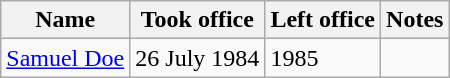<table class="wikitable">
<tr>
<th>Name</th>
<th>Took office</th>
<th>Left office</th>
<th>Notes</th>
</tr>
<tr>
<td><a href='#'>Samuel Doe</a></td>
<td>26 July 1984</td>
<td>1985</td>
<td></td>
</tr>
</table>
